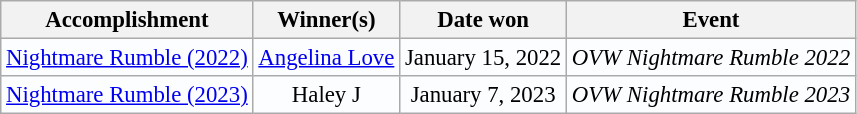<table class="wikitable" style="background:#fcfdff; font-size:95%; text-align: center;">
<tr>
<th>Accomplishment</th>
<th>Winner(s)</th>
<th>Date won</th>
<th>Event</th>
</tr>
<tr>
<td><a href='#'>Nightmare Rumble (2022)</a></td>
<td><a href='#'>Angelina Love</a></td>
<td>January 15, 2022</td>
<td><em>OVW Nightmare Rumble 2022</em></td>
</tr>
<tr>
<td><a href='#'>Nightmare Rumble (2023)</a></td>
<td>Haley J</td>
<td>January 7, 2023</td>
<td><em>OVW Nightmare Rumble 2023</em></td>
</tr>
</table>
